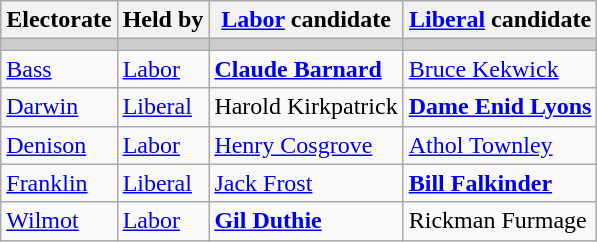<table class="wikitable">
<tr>
<th>Electorate</th>
<th>Held by</th>
<th><a href='#'>Labor</a> candidate</th>
<th><a href='#'>Liberal</a> candidate</th>
</tr>
<tr bgcolor="#cccccc">
<td></td>
<td></td>
<td></td>
<td></td>
</tr>
<tr>
<td><a href='#'>Bass</a></td>
<td><a href='#'>Labor</a></td>
<td><strong><a href='#'>Claude Barnard</a></strong></td>
<td><a href='#'>Bruce Kekwick</a></td>
</tr>
<tr>
<td><a href='#'>Darwin</a></td>
<td><a href='#'>Liberal</a></td>
<td>Harold Kirkpatrick</td>
<td><strong><a href='#'>Dame Enid Lyons</a></strong></td>
</tr>
<tr>
<td><a href='#'>Denison</a></td>
<td><a href='#'>Labor</a></td>
<td><a href='#'>Henry Cosgrove</a></td>
<td><a href='#'>Athol Townley</a></td>
</tr>
<tr>
<td><a href='#'>Franklin</a></td>
<td><a href='#'>Liberal</a></td>
<td><a href='#'>Jack Frost</a></td>
<td><strong><a href='#'>Bill Falkinder</a></strong></td>
</tr>
<tr>
<td><a href='#'>Wilmot</a></td>
<td><a href='#'>Labor</a></td>
<td><strong><a href='#'>Gil Duthie</a></strong></td>
<td>Rickman Furmage</td>
</tr>
</table>
